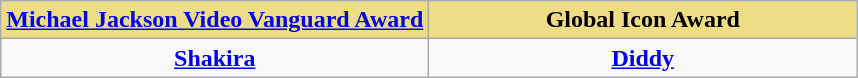<table class="wikitable" style="width=">
<tr>
<th scope="col" style="background:#EEDD85; width:50%"><a href='#'>Michael Jackson Video Vanguard Award</a><br></th>
<th scope="col" style="background:#EEDD85; width:50%">Global Icon Award</th>
</tr>
<tr>
<td style="text-align: center;"><strong><a href='#'>Shakira</a></strong></td>
<td style="text-align: center;"><strong><a href='#'>Diddy</a></strong></td>
</tr>
</table>
